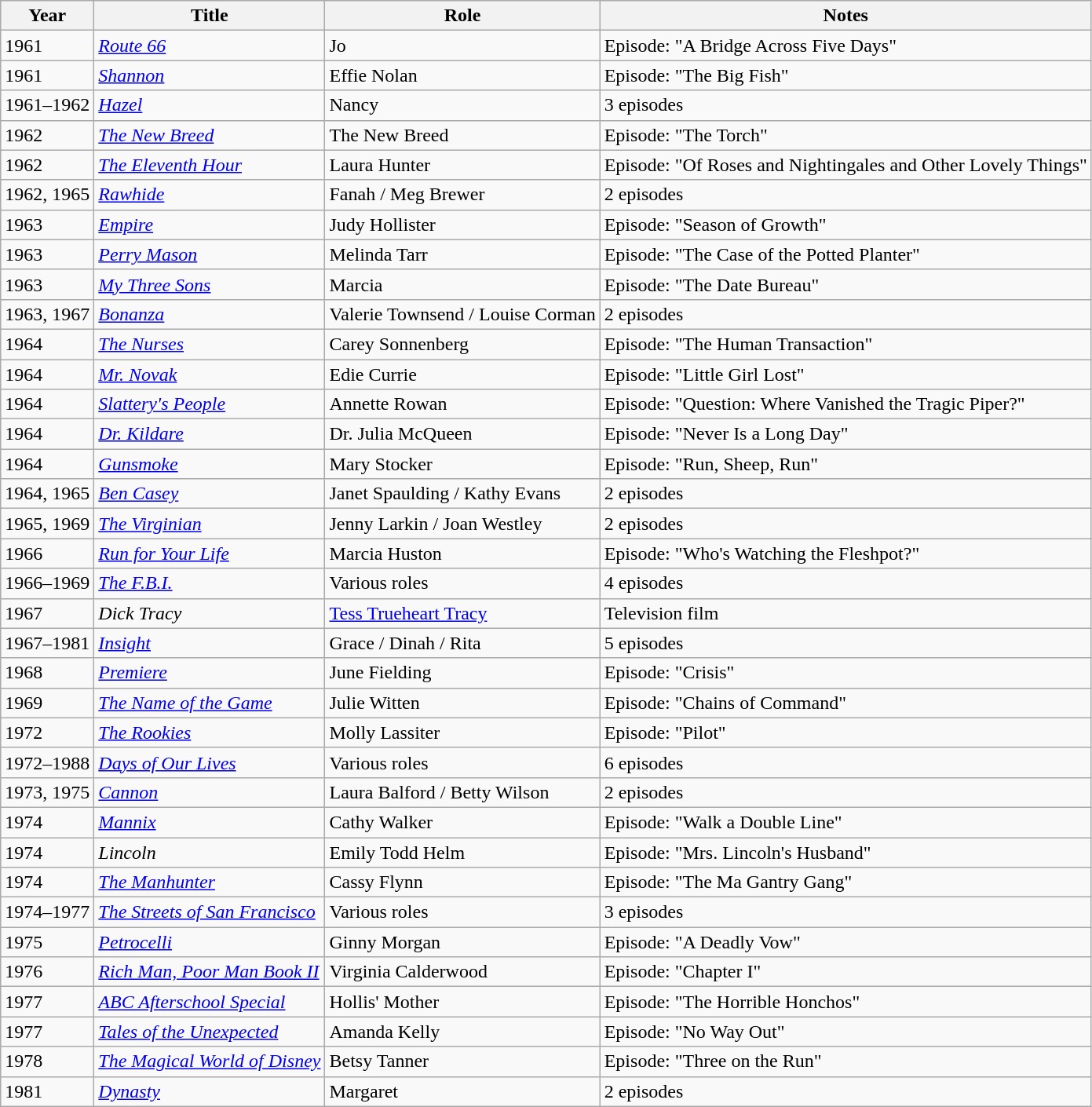<table class="wikitable sortable">
<tr>
<th>Year</th>
<th>Title</th>
<th>Role</th>
<th>Notes</th>
</tr>
<tr>
<td>1961</td>
<td><a href='#'><em>Route 66</em></a></td>
<td>Jo</td>
<td>Episode: "A Bridge Across Five Days"</td>
</tr>
<tr>
<td>1961</td>
<td><a href='#'><em>Shannon</em></a></td>
<td>Effie Nolan</td>
<td>Episode: "The Big Fish"</td>
</tr>
<tr>
<td>1961–1962</td>
<td><a href='#'><em>Hazel</em></a></td>
<td>Nancy</td>
<td>3 episodes</td>
</tr>
<tr>
<td>1962</td>
<td><a href='#'><em>The New Breed</em></a></td>
<td>The New Breed</td>
<td>Episode: "The Torch"</td>
</tr>
<tr>
<td>1962</td>
<td><a href='#'><em>The Eleventh Hour</em></a></td>
<td>Laura Hunter</td>
<td>Episode: "Of Roses and Nightingales and Other Lovely Things"</td>
</tr>
<tr>
<td>1962, 1965</td>
<td><a href='#'><em>Rawhide</em></a></td>
<td>Fanah / Meg Brewer</td>
<td>2 episodes</td>
</tr>
<tr>
<td>1963</td>
<td><a href='#'><em>Empire</em></a></td>
<td>Judy Hollister</td>
<td>Episode: "Season of Growth"</td>
</tr>
<tr>
<td>1963</td>
<td><a href='#'><em>Perry Mason</em></a></td>
<td>Melinda Tarr</td>
<td>Episode: "The Case of the Potted Planter"</td>
</tr>
<tr>
<td>1963</td>
<td><em><a href='#'>My Three Sons</a></em></td>
<td>Marcia</td>
<td>Episode: "The Date Bureau"</td>
</tr>
<tr>
<td>1963, 1967</td>
<td><em><a href='#'>Bonanza</a></em></td>
<td>Valerie Townsend / Louise Corman</td>
<td>2 episodes</td>
</tr>
<tr>
<td>1964</td>
<td><a href='#'><em>The Nurses</em></a></td>
<td>Carey Sonnenberg</td>
<td>Episode: "The Human Transaction"</td>
</tr>
<tr>
<td>1964</td>
<td><em><a href='#'>Mr. Novak</a></em></td>
<td>Edie Currie</td>
<td>Episode: "Little Girl Lost"</td>
</tr>
<tr>
<td>1964</td>
<td><em><a href='#'>Slattery's People</a></em></td>
<td>Annette Rowan</td>
<td>Episode: "Question: Where Vanished the Tragic Piper?"</td>
</tr>
<tr>
<td>1964</td>
<td><a href='#'><em>Dr. Kildare</em></a></td>
<td>Dr. Julia McQueen</td>
<td>Episode: "Never Is a Long Day"</td>
</tr>
<tr>
<td>1964</td>
<td><em><a href='#'>Gunsmoke</a></em></td>
<td>Mary Stocker</td>
<td>Episode: "Run, Sheep, Run"</td>
</tr>
<tr>
<td>1964, 1965</td>
<td><em><a href='#'>Ben Casey</a></em></td>
<td>Janet Spaulding / Kathy Evans</td>
<td>2 episodes</td>
</tr>
<tr>
<td>1965, 1969</td>
<td><a href='#'><em>The Virginian</em></a></td>
<td>Jenny Larkin / Joan Westley</td>
<td>2 episodes</td>
</tr>
<tr>
<td>1966</td>
<td><a href='#'><em>Run for Your Life</em></a></td>
<td>Marcia Huston</td>
<td>Episode: "Who's Watching the Fleshpot?"</td>
</tr>
<tr>
<td>1966–1969</td>
<td><a href='#'><em>The F.B.I.</em></a></td>
<td>Various roles</td>
<td>4 episodes</td>
</tr>
<tr>
<td>1967</td>
<td><em>Dick Tracy</em></td>
<td><a href='#'>Tess Trueheart Tracy</a></td>
<td>Television film</td>
</tr>
<tr>
<td>1967–1981</td>
<td><a href='#'><em>Insight</em></a></td>
<td>Grace / Dinah / Rita</td>
<td>5 episodes</td>
</tr>
<tr>
<td>1968</td>
<td><a href='#'><em>Premiere</em></a></td>
<td>June Fielding</td>
<td>Episode: "Crisis"</td>
</tr>
<tr>
<td>1969</td>
<td><a href='#'><em>The Name of the Game</em></a></td>
<td>Julie Witten</td>
<td>Episode: "Chains of Command"</td>
</tr>
<tr>
<td>1972</td>
<td><em><a href='#'>The Rookies</a></em></td>
<td>Molly Lassiter</td>
<td>Episode: "Pilot"</td>
</tr>
<tr>
<td>1972–1988</td>
<td><em><a href='#'>Days of Our Lives</a></em></td>
<td>Various roles</td>
<td>6 episodes</td>
</tr>
<tr>
<td>1973, 1975</td>
<td><a href='#'><em>Cannon</em></a></td>
<td>Laura Balford / Betty Wilson</td>
<td>2 episodes</td>
</tr>
<tr>
<td>1974</td>
<td><em><a href='#'>Mannix</a></em></td>
<td>Cathy Walker</td>
<td>Episode: "Walk a Double Line"</td>
</tr>
<tr>
<td>1974</td>
<td><em>Lincoln</em></td>
<td>Emily Todd Helm</td>
<td>Episode: "Mrs. Lincoln's Husband"</td>
</tr>
<tr>
<td>1974</td>
<td><em><a href='#'>The Manhunter</a></em></td>
<td>Cassy Flynn</td>
<td>Episode: "The Ma Gantry Gang"</td>
</tr>
<tr>
<td>1974–1977</td>
<td><em><a href='#'>The Streets of San Francisco</a></em></td>
<td>Various roles</td>
<td>3 episodes</td>
</tr>
<tr>
<td>1975</td>
<td><em><a href='#'>Petrocelli</a></em></td>
<td>Ginny Morgan</td>
<td>Episode: "A Deadly Vow"</td>
</tr>
<tr>
<td>1976</td>
<td><em><a href='#'>Rich Man, Poor Man Book II</a></em></td>
<td>Virginia Calderwood</td>
<td>Episode: "Chapter I"</td>
</tr>
<tr>
<td>1977</td>
<td><em><a href='#'>ABC Afterschool Special</a></em></td>
<td>Hollis' Mother</td>
<td>Episode: "The Horrible Honchos"</td>
</tr>
<tr>
<td>1977</td>
<td><a href='#'><em>Tales of the Unexpected</em></a></td>
<td>Amanda Kelly</td>
<td>Episode: "No Way Out"</td>
</tr>
<tr>
<td>1978</td>
<td><em><a href='#'>The Magical World of Disney</a></em></td>
<td>Betsy Tanner</td>
<td>Episode: "Three on the Run"</td>
</tr>
<tr>
<td>1981</td>
<td><a href='#'><em>Dynasty</em></a></td>
<td>Margaret</td>
<td>2 episodes</td>
</tr>
</table>
